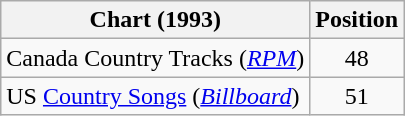<table class="wikitable sortable">
<tr>
<th scope="col">Chart (1993)</th>
<th scope="col">Position</th>
</tr>
<tr>
<td>Canada Country Tracks (<em><a href='#'>RPM</a></em>)</td>
<td align="center">48</td>
</tr>
<tr>
<td>US <a href='#'>Country Songs</a> (<em><a href='#'>Billboard</a></em>)</td>
<td align="center">51</td>
</tr>
</table>
